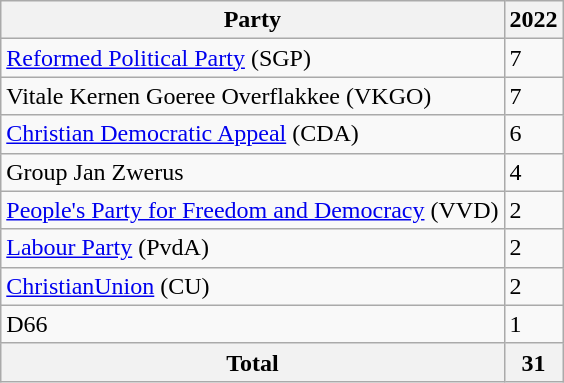<table class="wikitable">
<tr>
<th>Party</th>
<th>2022</th>
</tr>
<tr>
<td><a href='#'>Reformed Political Party</a> (SGP)</td>
<td>7</td>
</tr>
<tr>
<td>Vitale Kernen Goeree Overflakkee (VKGO)</td>
<td>7</td>
</tr>
<tr>
<td><a href='#'>Christian Democratic Appeal</a> (CDA)</td>
<td>6</td>
</tr>
<tr>
<td>Group Jan Zwerus</td>
<td>4</td>
</tr>
<tr>
<td><a href='#'>People's Party for Freedom and Democracy</a> (VVD)</td>
<td>2</td>
</tr>
<tr>
<td><a href='#'>Labour Party</a> (PvdA)</td>
<td>2</td>
</tr>
<tr>
<td><a href='#'>ChristianUnion</a> (CU)</td>
<td>2</td>
</tr>
<tr>
<td>D66</td>
<td>1</td>
</tr>
<tr>
<th>Total</th>
<th>31</th>
</tr>
</table>
